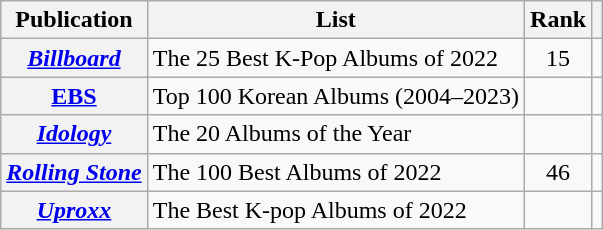<table class="wikitable sortable plainrowheaders">
<tr>
<th scope="col">Publication</th>
<th scope="col" class="unsortable">List</th>
<th scope="col">Rank</th>
<th scope="col" class="unsortable"></th>
</tr>
<tr>
<th scope="row"><em><a href='#'>Billboard</a></em></th>
<td>The 25 Best K-Pop Albums of 2022</td>
<td align="center">15</td>
<td align="center"></td>
</tr>
<tr>
<th scope="row"><a href='#'>EBS</a></th>
<td>Top 100 Korean Albums (2004–2023)</td>
<td></td>
<td style="text-align:center;"></td>
</tr>
<tr>
<th scope="row"><em><a href='#'>Idology</a></em></th>
<td>The 20 Albums of the Year</td>
<td></td>
<td style="text-align:center;"></td>
</tr>
<tr>
<th scope="row"><em><a href='#'>Rolling Stone</a></em></th>
<td>The 100 Best Albums of 2022</td>
<td align="center">46</td>
<td style="text-align:center;"></td>
</tr>
<tr>
<th scope="row"><em><a href='#'>Uproxx</a></em></th>
<td>The Best K-pop Albums of 2022</td>
<td></td>
<td style="text-align:center"></td>
</tr>
</table>
